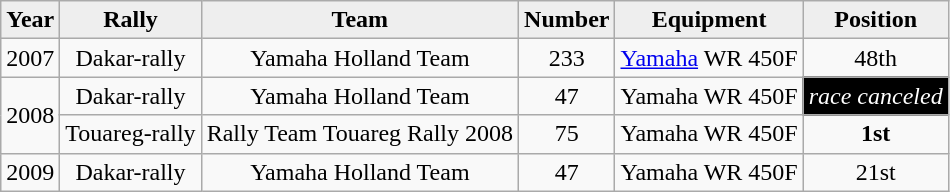<table class="wikitable">
<tr>
<th style="background-color:#EEEEEE;">Year</th>
<th style="background-color:#EEEEEE;">Rally</th>
<th style="background-color:#EEEEEE;">Team</th>
<th style="background-color:#EEEEEE;">Number</th>
<th style="background-color:#EEEEEE;">Equipment</th>
<th style="background-color:#EEEEEE;">Position</th>
</tr>
<tr>
<td>2007</td>
<td align=center>Dakar-rally</td>
<td align=center>Yamaha Holland Team</td>
<td align=center>233</td>
<td align=center><a href='#'>Yamaha</a> WR 450F</td>
<td align=center>48th</td>
</tr>
<tr>
<td rowspan=2>2008</td>
<td align=center>Dakar-rally</td>
<td align=center>Yamaha Holland Team</td>
<td align=center>47</td>
<td align=center>Yamaha WR 450F</td>
<td style="background:#000000; color:white;" align=center><em>race canceled</em></td>
</tr>
<tr>
<td>Touareg-rally</td>
<td align=center>Rally Team Touareg Rally 2008</td>
<td align=center>75</td>
<td align=center>Yamaha WR 450F</td>
<td align=center><strong>1st</strong></td>
</tr>
<tr>
<td>2009</td>
<td align=center>Dakar-rally</td>
<td align=center>Yamaha Holland Team</td>
<td align=center>47</td>
<td align=center>Yamaha WR 450F</td>
<td align=center>21st</td>
</tr>
</table>
